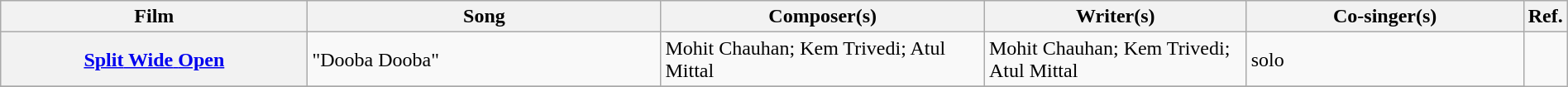<table class="wikitable plainrowheaders" width="100%" "textcolor:#000;">
<tr>
<th scope="col" width=20%><strong>Film</strong></th>
<th scope="col" width=23%><strong>Song</strong></th>
<th scope="col" width=21%><strong>Composer(s)</strong></th>
<th scope="col" width=17%><strong>Writer(s)</strong></th>
<th scope="col" width=18%><strong>Co-singer(s)</strong></th>
<th scope="col" width=1%><strong>Ref.</strong></th>
</tr>
<tr>
<th scope="row"><a href='#'><strong>Split</strong> <strong>Wide</strong> <strong>Open</strong></a></th>
<td>"Dooba Dooba"</td>
<td>Mohit Chauhan; Kem Trivedi; Atul Mittal</td>
<td>Mohit Chauhan; Kem Trivedi; Atul Mittal</td>
<td>solo</td>
</tr>
<tr>
</tr>
</table>
